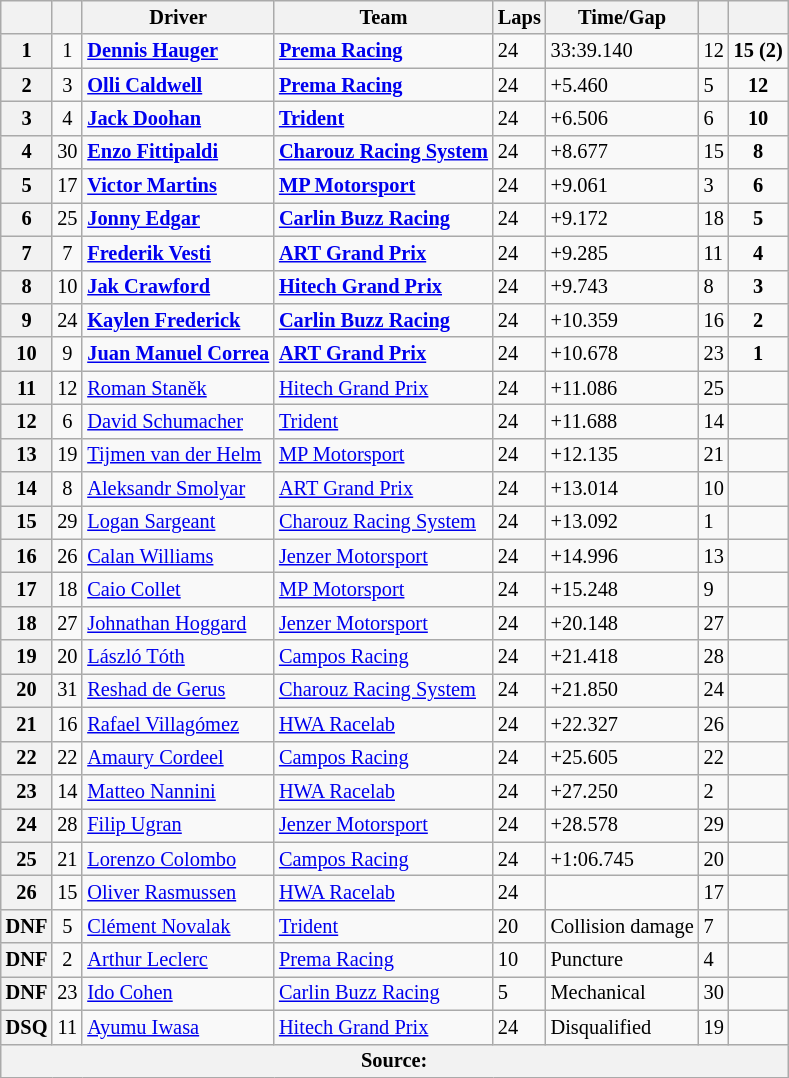<table class="wikitable" style="font-size:85%">
<tr>
<th></th>
<th></th>
<th>Driver</th>
<th>Team</th>
<th>Laps</th>
<th>Time/Gap</th>
<th></th>
<th></th>
</tr>
<tr>
<th>1</th>
<td align="center">1</td>
<td><strong> <a href='#'>Dennis Hauger</a></strong></td>
<td><a href='#'><strong>Prema Racing</strong></a></td>
<td>24</td>
<td>33:39.140</td>
<td>12</td>
<td align="center"><strong>15 (2)</strong></td>
</tr>
<tr>
<th>2</th>
<td align="center">3</td>
<td><strong> <a href='#'>Olli Caldwell</a></strong></td>
<td><a href='#'><strong>Prema Racing</strong></a></td>
<td>24</td>
<td>+5.460</td>
<td>5</td>
<td align="center"><strong>12</strong></td>
</tr>
<tr>
<th>3</th>
<td align="center">4</td>
<td><strong> <a href='#'>Jack Doohan</a></strong></td>
<td><a href='#'><strong>Trident</strong></a></td>
<td>24</td>
<td>+6.506</td>
<td>6</td>
<td align="center"><strong>10</strong></td>
</tr>
<tr>
<th>4</th>
<td align="center">30</td>
<td><strong> <a href='#'>Enzo Fittipaldi</a></strong></td>
<td><strong><a href='#'>Charouz Racing System</a></strong></td>
<td>24</td>
<td>+8.677</td>
<td>15</td>
<td align="center"><strong>8</strong></td>
</tr>
<tr>
<th>5</th>
<td align="center">17</td>
<td><strong> <a href='#'>Victor Martins</a></strong></td>
<td><strong><a href='#'>MP Motorsport</a></strong></td>
<td>24</td>
<td>+9.061</td>
<td>3</td>
<td align="center"><strong>6</strong></td>
</tr>
<tr>
<th>6</th>
<td align="center">25</td>
<td><strong> <a href='#'>Jonny Edgar</a></strong></td>
<td><a href='#'><strong>Carlin Buzz Racing</strong></a></td>
<td>24</td>
<td>+9.172</td>
<td>18</td>
<td align="center"><strong>5</strong></td>
</tr>
<tr>
<th>7</th>
<td align="center">7</td>
<td><strong> <a href='#'>Frederik Vesti</a></strong></td>
<td><strong><a href='#'>ART Grand Prix</a></strong></td>
<td>24</td>
<td>+9.285</td>
<td>11</td>
<td align="center"><strong>4</strong></td>
</tr>
<tr>
<th>8</th>
<td align="center">10</td>
<td><strong> <a href='#'>Jak Crawford</a></strong></td>
<td><strong><a href='#'>Hitech Grand Prix</a></strong></td>
<td>24</td>
<td>+9.743</td>
<td>8</td>
<td align="center"><strong>3</strong></td>
</tr>
<tr>
<th>9</th>
<td align="center">24</td>
<td><strong> <a href='#'>Kaylen Frederick</a></strong></td>
<td><a href='#'><strong>Carlin Buzz Racing</strong></a></td>
<td>24</td>
<td>+10.359</td>
<td>16</td>
<td align="center"><strong>2</strong></td>
</tr>
<tr>
<th>10</th>
<td align="center">9</td>
<td><strong> <a href='#'>Juan Manuel Correa</a></strong></td>
<td><strong><a href='#'>ART Grand Prix</a></strong></td>
<td>24</td>
<td>+10.678</td>
<td>23</td>
<td align="center"><strong>1</strong></td>
</tr>
<tr>
<th>11</th>
<td align="center">12</td>
<td> <a href='#'>Roman Staněk</a></td>
<td><a href='#'>Hitech Grand Prix</a></td>
<td>24</td>
<td>+11.086</td>
<td>25</td>
<td></td>
</tr>
<tr>
<th>12</th>
<td align="center">6</td>
<td> <a href='#'>David Schumacher</a></td>
<td><a href='#'>Trident</a></td>
<td>24</td>
<td>+11.688</td>
<td>14</td>
<td></td>
</tr>
<tr>
<th>13</th>
<td align="center">19</td>
<td> <a href='#'>Tijmen van der Helm</a></td>
<td><a href='#'>MP Motorsport</a></td>
<td>24</td>
<td>+12.135</td>
<td>21</td>
<td></td>
</tr>
<tr>
<th>14</th>
<td align="center">8</td>
<td> <a href='#'>Aleksandr Smolyar</a></td>
<td><a href='#'>ART Grand Prix</a></td>
<td>24</td>
<td>+13.014</td>
<td>10</td>
<td></td>
</tr>
<tr>
<th>15</th>
<td align="center">29</td>
<td> <a href='#'>Logan Sargeant</a></td>
<td><a href='#'>Charouz Racing System</a></td>
<td>24</td>
<td>+13.092</td>
<td>1</td>
<td></td>
</tr>
<tr>
<th>16</th>
<td align="center">26</td>
<td> <a href='#'>Calan Williams</a></td>
<td><a href='#'>Jenzer Motorsport</a></td>
<td>24</td>
<td>+14.996</td>
<td>13</td>
<td></td>
</tr>
<tr>
<th>17</th>
<td align="center">18</td>
<td> <a href='#'>Caio Collet</a></td>
<td><a href='#'>MP Motorsport</a></td>
<td>24</td>
<td>+15.248</td>
<td>9</td>
<td align="center"></td>
</tr>
<tr>
<th>18</th>
<td align="center">27</td>
<td> <a href='#'>Johnathan Hoggard</a></td>
<td><a href='#'>Jenzer Motorsport</a></td>
<td>24</td>
<td>+20.148</td>
<td>27</td>
<td></td>
</tr>
<tr>
<th>19</th>
<td align="center">20</td>
<td> <a href='#'>László Tóth</a></td>
<td><a href='#'>Campos Racing</a></td>
<td>24</td>
<td>+21.418</td>
<td>28</td>
<td></td>
</tr>
<tr>
<th>20</th>
<td align="center">31</td>
<td> <a href='#'>Reshad de Gerus</a></td>
<td><a href='#'>Charouz Racing System</a></td>
<td>24</td>
<td>+21.850</td>
<td>24</td>
<td></td>
</tr>
<tr>
<th>21</th>
<td align="center">16</td>
<td> <a href='#'>Rafael Villagómez</a></td>
<td><a href='#'>HWA Racelab</a></td>
<td>24</td>
<td>+22.327</td>
<td>26</td>
<td></td>
</tr>
<tr>
<th>22</th>
<td align="center">22</td>
<td> <a href='#'>Amaury Cordeel</a></td>
<td><a href='#'>Campos Racing</a></td>
<td>24</td>
<td>+25.605</td>
<td>22</td>
<td></td>
</tr>
<tr>
<th>23</th>
<td align="center">14</td>
<td> <a href='#'>Matteo Nannini</a></td>
<td><a href='#'>HWA Racelab</a></td>
<td>24</td>
<td>+27.250</td>
<td>2</td>
<td align="center"></td>
</tr>
<tr>
<th>24</th>
<td align="center">28</td>
<td> <a href='#'>Filip Ugran</a></td>
<td><a href='#'>Jenzer Motorsport</a></td>
<td>24</td>
<td>+28.578</td>
<td>29</td>
<td></td>
</tr>
<tr>
<th>25</th>
<td align="center">21</td>
<td> <a href='#'>Lorenzo Colombo</a></td>
<td><a href='#'>Campos Racing</a></td>
<td>24</td>
<td>+1:06.745</td>
<td>20</td>
<td></td>
</tr>
<tr>
<th>26</th>
<td align="center">15</td>
<td> <a href='#'>Oliver Rasmussen</a></td>
<td><a href='#'>HWA Racelab</a></td>
<td>24</td>
<td></td>
<td>17</td>
<td></td>
</tr>
<tr>
<th>DNF</th>
<td align="center">5</td>
<td> <a href='#'>Clément Novalak</a></td>
<td><a href='#'>Trident</a></td>
<td>20</td>
<td>Collision damage</td>
<td>7</td>
<td align="center"></td>
</tr>
<tr>
<th>DNF</th>
<td align="center">2</td>
<td> <a href='#'>Arthur Leclerc</a></td>
<td><a href='#'>Prema Racing</a></td>
<td>10</td>
<td>Puncture</td>
<td>4</td>
<td></td>
</tr>
<tr>
<th>DNF</th>
<td align="center">23</td>
<td> <a href='#'>Ido Cohen</a></td>
<td><a href='#'>Carlin Buzz Racing</a></td>
<td>5</td>
<td>Mechanical</td>
<td>30</td>
<td></td>
</tr>
<tr>
<th>DSQ</th>
<td align="center">11</td>
<td> <a href='#'>Ayumu Iwasa</a></td>
<td><a href='#'>Hitech Grand Prix</a></td>
<td>24</td>
<td>Disqualified</td>
<td>19</td>
<td align="center"></td>
</tr>
<tr>
<th colspan="8">Source:</th>
</tr>
</table>
